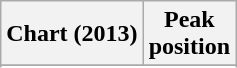<table class="wikitable sortable plainrowheaders" style="text-align:center">
<tr>
<th scope="col">Chart (2013)</th>
<th scope="col">Peak<br>position</th>
</tr>
<tr>
</tr>
<tr>
</tr>
<tr>
</tr>
<tr>
</tr>
<tr>
</tr>
<tr>
</tr>
<tr>
</tr>
<tr>
</tr>
<tr>
</tr>
<tr>
</tr>
<tr>
</tr>
<tr>
</tr>
<tr>
</tr>
<tr>
</tr>
<tr>
</tr>
<tr>
</tr>
</table>
